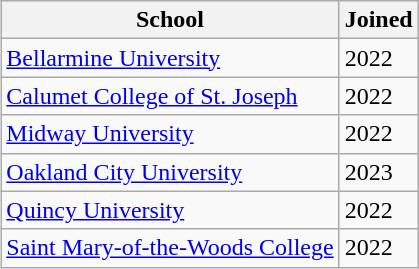<table class="wikitable"  style="float:right; margin-top:0;">
<tr>
<th>School</th>
<th>Joined</th>
</tr>
<tr>
<td><a href='#'>Bellarmine University</a></td>
<td>2022</td>
</tr>
<tr>
<td><a href='#'>Calumet College of St. Joseph</a></td>
<td>2022</td>
</tr>
<tr>
<td><a href='#'>Midway University</a></td>
<td>2022</td>
</tr>
<tr>
<td><a href='#'>Oakland City University</a></td>
<td>2023</td>
</tr>
<tr>
<td><a href='#'>Quincy University</a></td>
<td>2022</td>
</tr>
<tr>
<td><a href='#'>Saint Mary-of-the-Woods College</a></td>
<td>2022</td>
</tr>
</table>
